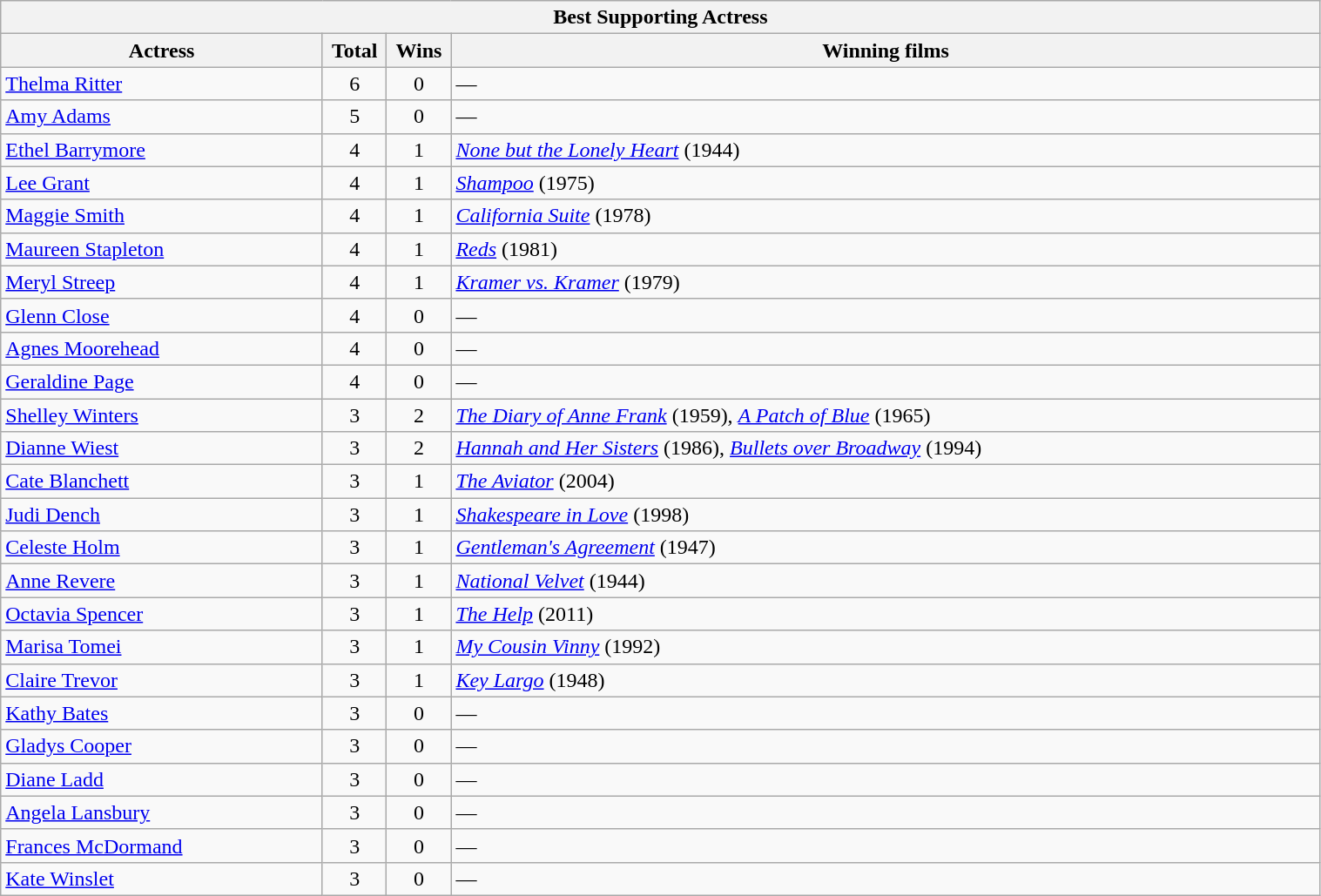<table class="sortable wikitable" width=80%>
<tr>
<th colspan=4>Best Supporting Actress</th>
</tr>
<tr>
<th width=20%>Actress</th>
<th width=3%>Total</th>
<th width=3%>Wins</th>
<th width=54%>Winning films</th>
</tr>
<tr>
<td><a href='#'>Thelma Ritter</a></td>
<td align=center>6</td>
<td align=center>0</td>
<td>—</td>
</tr>
<tr>
<td><a href='#'>Amy Adams</a></td>
<td align=center>5</td>
<td align=center>0</td>
<td>—</td>
</tr>
<tr>
<td><a href='#'>Ethel Barrymore</a></td>
<td align=center>4</td>
<td align=center>1</td>
<td><em><a href='#'>None but the Lonely Heart</a></em> (1944)</td>
</tr>
<tr>
<td><a href='#'>Lee Grant</a></td>
<td align=center>4</td>
<td align=center>1</td>
<td><em><a href='#'>Shampoo</a></em> (1975)</td>
</tr>
<tr>
<td><a href='#'>Maggie Smith</a></td>
<td align=center>4</td>
<td align=center>1</td>
<td><em><a href='#'>California Suite</a></em> (1978)</td>
</tr>
<tr>
<td><a href='#'>Maureen Stapleton</a></td>
<td align=center>4</td>
<td align=center>1</td>
<td><em><a href='#'>Reds</a></em> (1981)</td>
</tr>
<tr>
<td><a href='#'>Meryl Streep</a></td>
<td align=center>4</td>
<td align=center>1</td>
<td><em><a href='#'>Kramer vs. Kramer</a></em> (1979)</td>
</tr>
<tr>
<td><a href='#'>Glenn Close</a></td>
<td align=center>4</td>
<td align=center>0</td>
<td>—</td>
</tr>
<tr>
<td><a href='#'>Agnes Moorehead</a></td>
<td align=center>4</td>
<td align=center>0</td>
<td>—</td>
</tr>
<tr>
<td><a href='#'>Geraldine Page</a></td>
<td align=center>4</td>
<td align=center>0</td>
<td>—</td>
</tr>
<tr>
<td><a href='#'>Shelley Winters</a></td>
<td align=center>3</td>
<td align=center>2</td>
<td><em><a href='#'>The Diary of Anne Frank</a></em> (1959), <em><a href='#'>A Patch of Blue</a></em> (1965)</td>
</tr>
<tr>
<td><a href='#'>Dianne Wiest</a></td>
<td align=center>3</td>
<td align=center>2</td>
<td><em><a href='#'>Hannah and Her Sisters</a></em> (1986), <em><a href='#'>Bullets over Broadway</a></em> (1994)</td>
</tr>
<tr>
<td><a href='#'>Cate Blanchett</a></td>
<td align=center>3</td>
<td align=center>1</td>
<td><em><a href='#'>The Aviator</a></em> (2004)</td>
</tr>
<tr>
<td><a href='#'>Judi Dench</a></td>
<td align=center>3</td>
<td align=center>1</td>
<td><em><a href='#'>Shakespeare in Love</a></em> (1998)</td>
</tr>
<tr>
<td><a href='#'>Celeste Holm</a></td>
<td align=center>3</td>
<td align=center>1</td>
<td><em><a href='#'>Gentleman's Agreement</a></em> (1947)</td>
</tr>
<tr>
<td><a href='#'>Anne Revere</a></td>
<td align=center>3</td>
<td align=center>1</td>
<td><em><a href='#'>National Velvet</a></em> (1944)</td>
</tr>
<tr>
<td><a href='#'>Octavia Spencer</a></td>
<td align=center>3</td>
<td align=center>1</td>
<td><em><a href='#'>The Help</a></em> (2011)</td>
</tr>
<tr>
<td><a href='#'>Marisa Tomei</a></td>
<td align=center>3</td>
<td align=center>1</td>
<td><em><a href='#'>My Cousin Vinny</a></em> (1992)</td>
</tr>
<tr>
<td><a href='#'>Claire Trevor</a></td>
<td align=center>3</td>
<td align=center>1</td>
<td><em><a href='#'>Key Largo</a></em> (1948)</td>
</tr>
<tr>
<td><a href='#'>Kathy Bates</a></td>
<td align=center>3</td>
<td align=center>0</td>
<td>—</td>
</tr>
<tr>
<td><a href='#'>Gladys Cooper</a></td>
<td align=center>3</td>
<td align=center>0</td>
<td>—</td>
</tr>
<tr>
<td><a href='#'>Diane Ladd</a></td>
<td align=center>3</td>
<td align=center>0</td>
<td>—</td>
</tr>
<tr>
<td><a href='#'>Angela Lansbury</a></td>
<td align=center>3</td>
<td align=center>0</td>
<td>—</td>
</tr>
<tr>
<td><a href='#'>Frances McDormand</a></td>
<td align=center>3</td>
<td align=center>0</td>
<td>—</td>
</tr>
<tr>
<td><a href='#'>Kate Winslet</a></td>
<td align=center>3</td>
<td align=center>0</td>
<td>—</td>
</tr>
</table>
